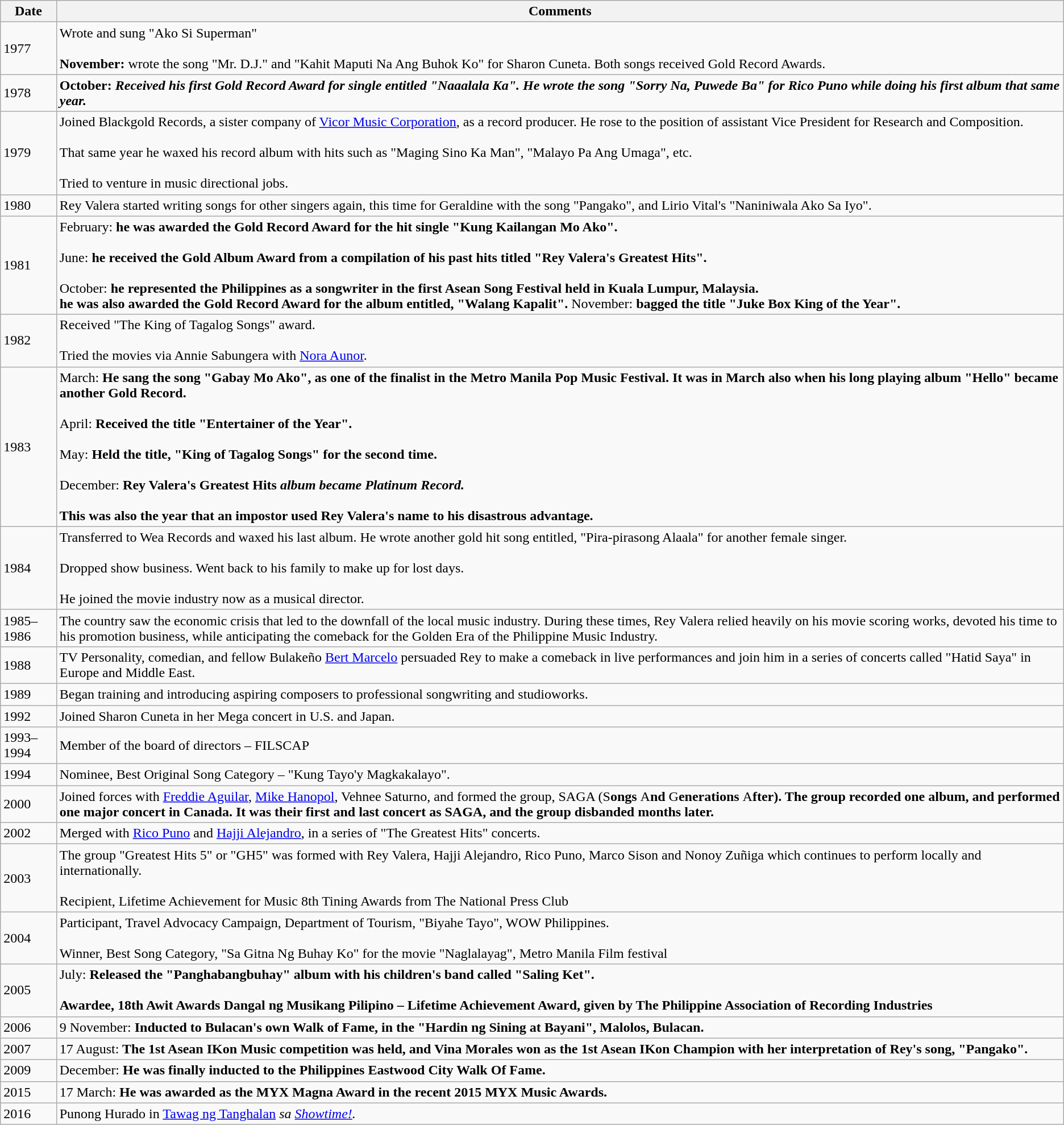<table class="wikitable">
<tr>
<th>Date</th>
<th>Comments</th>
</tr>
<tr>
<td>1977</td>
<td>Wrote and sung "Ako Si Superman"<br><br><strong>November:</strong> wrote the song "Mr. D.J." and "Kahit Maputi Na Ang Buhok Ko" for Sharon Cuneta. Both songs received Gold Record Awards.</td>
</tr>
<tr>
<td>1978</td>
<td><strong>October: <em>Received his first Gold Record Award for single entitled "Naaalala Ka". He wrote the song "Sorry Na, Puwede Ba" for Rico Puno while doing his first album that same year.</td>
</tr>
<tr>
<td>1979</td>
<td>Joined Blackgold Records, a sister company of <a href='#'>Vicor Music Corporation</a>, as a record producer. He rose to the position of assistant Vice President for Research and Composition.<br><br>That same year he waxed his record album with hits such as "Maging Sino Ka Man", "Malayo Pa Ang Umaga", etc.<br><br>Tried to venture in music directional jobs.</td>
</tr>
<tr>
<td>1980</td>
<td>Rey Valera started writing songs for other singers again, this time for Geraldine with the song "Pangako", and Lirio Vital's "Naniniwala Ako Sa Iyo".</td>
</tr>
<tr>
<td>1981</td>
<td></strong>February:<strong> he was awarded the Gold Record Award for the hit single "Kung Kailangan Mo Ako".<br><br> </strong>June:<strong> he received the Gold Album Award from a compilation of his past hits titled "Rey Valera's Greatest Hits".<br><br></strong>October:<strong> he represented the Philippines as a songwriter in the first Asean Song Festival held in Kuala Lumpur, Malaysia.<br>he was also awarded the Gold Record Award for the album entitled, "Walang Kapalit".
</strong>November:<strong> bagged the title "Juke Box King of the Year".</td>
</tr>
<tr>
<td>1982</td>
<td>Received "The King of Tagalog Songs" award.<br><br>Tried the movies via Annie Sabungera with <a href='#'>Nora Aunor</a>.</td>
</tr>
<tr>
<td>1983</td>
<td></strong>March:<strong> He sang the song "Gabay Mo Ako", as one of the finalist in the Metro Manila Pop Music Festival. It was in March also when his long playing album "Hello" became another Gold Record.<br><br></strong>April:<strong> Received the title "Entertainer of the Year".<br><br></strong>May:<strong> Held the title, "King of Tagalog Songs" for the second time.<br><br></strong>December:<strong> Rey Valera's </em>Greatest Hits<em> album became Platinum Record.<br><br></em>This was also the year that an impostor used Rey Valera's name to his disastrous advantage.<em></td>
</tr>
<tr>
<td>1984</td>
<td>Transferred to Wea Records and waxed his last album. He wrote another gold hit song entitled, "Pira-pirasong Alaala" for another female singer.<br><br>Dropped show business. Went back to his family to make up for lost days.<br><br>He joined the movie industry now as a musical director.</td>
</tr>
<tr>
<td>1985–1986</td>
<td>The country saw the economic crisis that led to the downfall of the local music industry. During these times, Rey Valera relied heavily on his movie scoring works, devoted his time to his promotion business, while anticipating the comeback for the Golden Era of the Philippine Music Industry.</td>
</tr>
<tr>
<td>1988</td>
<td>TV Personality, comedian, and fellow Bulakeño <a href='#'>Bert Marcelo</a> persuaded Rey to make a comeback in live performances and join him in a series of concerts called "Hatid Saya" in Europe and Middle East.</td>
</tr>
<tr>
<td>1989</td>
<td>Began training and introducing aspiring composers to professional songwriting and studioworks.</td>
</tr>
<tr>
<td>1992</td>
<td>Joined Sharon Cuneta in her Mega concert in U.S. and Japan.</td>
</tr>
<tr>
<td>1993–1994</td>
<td>Member of the board of directors – FILSCAP</td>
</tr>
<tr>
<td>1994</td>
<td>Nominee, Best Original Song Category – "Kung Tayo'y Magkakalayo".</td>
</tr>
<tr>
<td>2000</td>
<td>Joined forces with <a href='#'>Freddie Aguilar</a>, <a href='#'>Mike Hanopol</a>, Vehnee Saturno, and formed the group, SAGA (</strong>S<strong>ongs </strong>A<strong>nd </strong>G<strong>enerations </strong>A<strong>fter). The group recorded one album, and performed one major concert in Canada. It was their first and last concert as SAGA, and the group disbanded months later.</td>
</tr>
<tr>
<td>2002</td>
<td>Merged with <a href='#'>Rico Puno</a> and <a href='#'>Hajji Alejandro</a>, in a series of "The Greatest Hits" concerts.</td>
</tr>
<tr>
<td>2003</td>
<td>The group "Greatest Hits 5" or "GH5" was formed with Rey Valera, Hajji Alejandro, Rico Puno, Marco Sison and Nonoy Zuñiga which continues to perform locally and internationally.<br><br>Recipient, Lifetime Achievement for Music 8th Tining Awards from The National Press Club</td>
</tr>
<tr>
<td>2004</td>
<td>Participant, Travel Advocacy Campaign, Department of Tourism, "Biyahe Tayo", WOW Philippines.<br><br>Winner, Best Song Category, "Sa Gitna Ng Buhay Ko" for the movie "Naglalayag", Metro Manila Film festival</td>
</tr>
<tr>
<td>2005</td>
<td></strong>July:<strong> Released the "Panghabangbuhay" album with his children's band called "Saling Ket".<br><br>Awardee, 18th Awit Awards Dangal ng Musikang Pilipino – Lifetime Achievement Award, given by The Philippine Association of Recording Industries</td>
</tr>
<tr>
<td>2006</td>
<td></strong>9 November:<strong> Inducted to Bulacan's own Walk of Fame, in the "Hardin ng Sining at Bayani", Malolos, Bulacan.</td>
</tr>
<tr>
<td>2007</td>
<td></strong>17 August:<strong> The 1st Asean IKon Music competition was held, and Vina Morales won as the 1st Asean IKon Champion with her interpretation of Rey's song, "Pangako".</td>
</tr>
<tr>
<td>2009</td>
<td></strong>December:<strong> He was finally inducted to the Philippines Eastwood City Walk Of Fame.</td>
</tr>
<tr>
<td>2015</td>
<td></strong>17 March:<strong> He was awarded as the MYX Magna Award in the recent 2015 MYX Music Awards.</td>
</tr>
<tr>
<td>2016</td>
<td>Punong Hurado in </em><a href='#'>Tawag ng Tanghalan</a><em> sa <a href='#'>Showtime!</a>.</td>
</tr>
</table>
